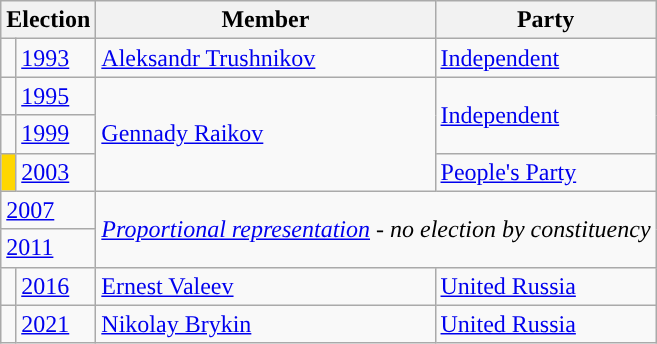<table class="wikitable">
<tr>
<th colspan="2">Election</th>
<th>Member</th>
<th>Party</th>
</tr>
<tr>
<td style="background-color:"></td>
<td><a href='#'>1993</a></td>
<td><a href='#'>Aleksandr Trushnikov</a></td>
<td><a href='#'>Independent</a></td>
</tr>
<tr>
<td style="background-color:"></td>
<td><a href='#'>1995</a></td>
<td rowspan=3><a href='#'>Gennady Raikov</a></td>
<td rowspan=2><a href='#'>Independent</a></td>
</tr>
<tr>
<td style="background-color:"></td>
<td><a href='#'>1999</a></td>
</tr>
<tr>
<td style="background-color:#FFD700"></td>
<td><a href='#'>2003</a></td>
<td><a href='#'>People's Party</a></td>
</tr>
<tr>
<td colspan=2><a href='#'>2007</a></td>
<td colspan=2 rowspan=2><em><a href='#'>Proportional representation</a> - no election by constituency</em></td>
</tr>
<tr>
<td colspan=2><a href='#'>2011</a></td>
</tr>
<tr>
<td style="background-color: "></td>
<td><a href='#'>2016</a></td>
<td><a href='#'>Ernest Valeev</a></td>
<td><a href='#'>United Russia</a></td>
</tr>
<tr>
<td style="background-color: "></td>
<td><a href='#'>2021</a></td>
<td><a href='#'>Nikolay Brykin</a></td>
<td><a href='#'>United Russia</a></td>
</tr>
</table>
